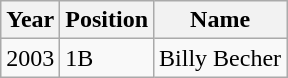<table class="wikitable">
<tr>
<th>Year</th>
<th>Position</th>
<th>Name</th>
</tr>
<tr>
<td>2003</td>
<td>1B</td>
<td>Billy Becher</td>
</tr>
</table>
